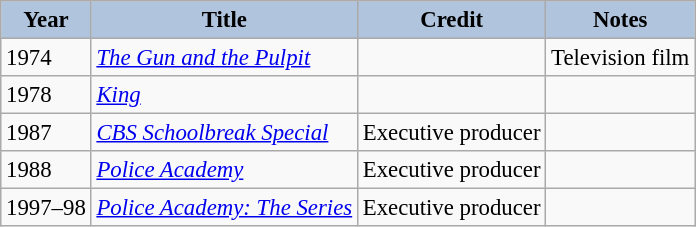<table class="wikitable" style="font-size:95%;">
<tr>
<th style="background:#B0C4DE;">Year</th>
<th style="background:#B0C4DE;">Title</th>
<th style="background:#B0C4DE;">Credit</th>
<th style="background:#B0C4DE;">Notes</th>
</tr>
<tr>
<td>1974</td>
<td><em><a href='#'>The Gun and the Pulpit</a></em></td>
<td></td>
<td>Television film</td>
</tr>
<tr>
<td>1978</td>
<td><em><a href='#'>King</a></em></td>
<td></td>
<td></td>
</tr>
<tr>
<td>1987</td>
<td><em><a href='#'>CBS Schoolbreak Special</a></em></td>
<td>Executive producer</td>
<td></td>
</tr>
<tr>
<td>1988</td>
<td><em><a href='#'>Police Academy</a></em></td>
<td>Executive producer</td>
<td></td>
</tr>
<tr>
<td>1997–98</td>
<td><em><a href='#'>Police Academy: The Series</a></em></td>
<td>Executive producer</td>
<td></td>
</tr>
</table>
